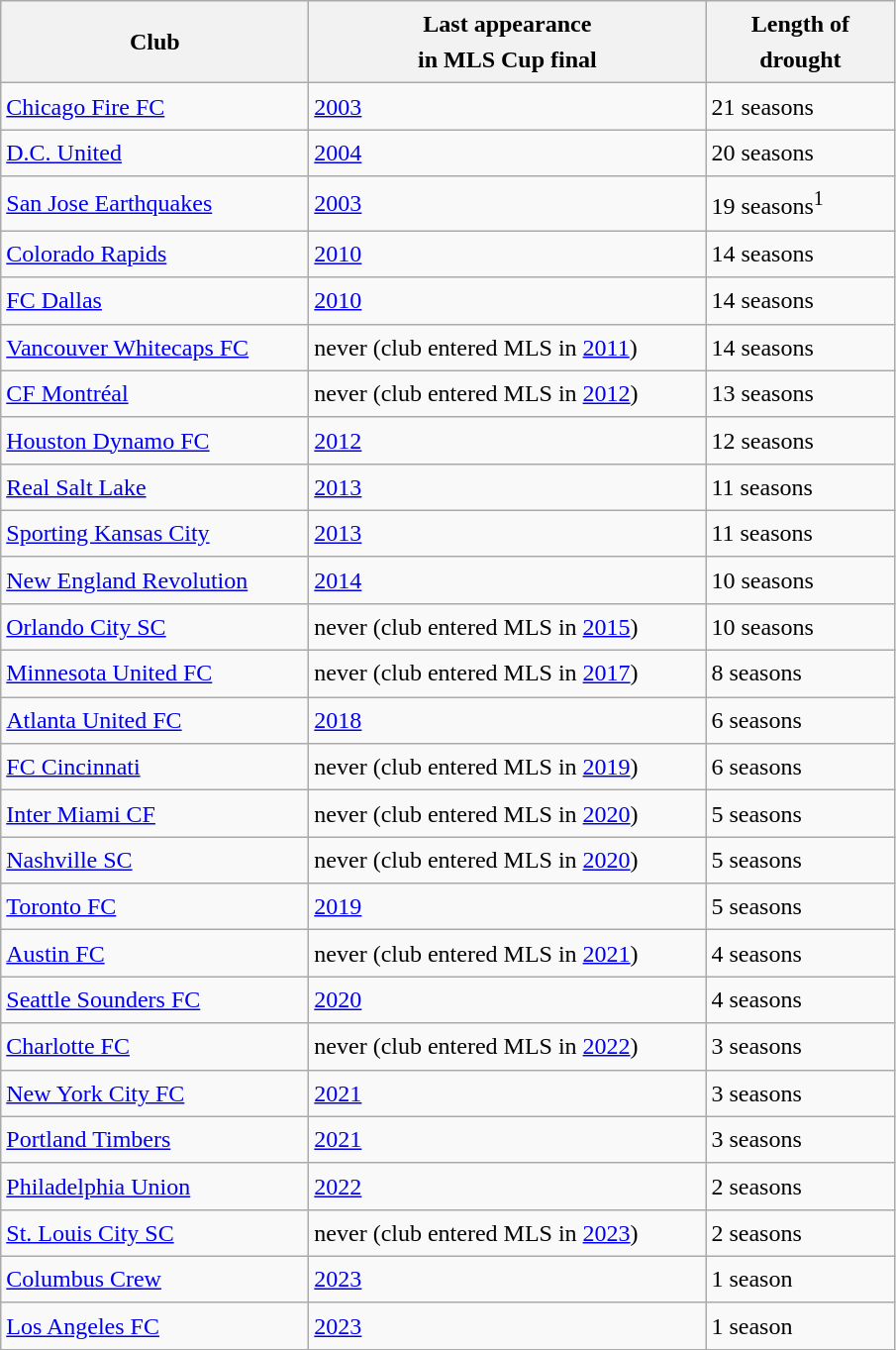<table class="wikitable sortable" style="font-size:1.00em; line-height:1.5em;">
<tr>
<th width="200pt">Club</th>
<th width="260pt">Last appearance<br>in MLS Cup final</th>
<th width="120pt">Length of drought</th>
</tr>
<tr>
<td align="left"><a href='#'>Chicago Fire FC</a></td>
<td><a href='#'>2003</a></td>
<td>21 seasons</td>
</tr>
<tr>
<td align="left"><a href='#'>D.C. United</a></td>
<td><a href='#'>2004</a></td>
<td>20 seasons</td>
</tr>
<tr>
<td align="left"><a href='#'>San Jose Earthquakes</a></td>
<td><a href='#'>2003</a></td>
<td>19 seasons<sup>1</sup></td>
</tr>
<tr>
<td align="left"><a href='#'>Colorado Rapids</a></td>
<td><a href='#'>2010</a></td>
<td>14 seasons</td>
</tr>
<tr>
<td align="left"><a href='#'>FC Dallas</a></td>
<td><a href='#'>2010</a></td>
<td>14 seasons</td>
</tr>
<tr>
<td align="left"><a href='#'>Vancouver Whitecaps FC</a></td>
<td>never (club entered MLS in <a href='#'>2011</a>)</td>
<td>14 seasons</td>
</tr>
<tr>
<td align="left"><a href='#'>CF Montréal</a></td>
<td>never (club entered MLS in <a href='#'>2012</a>)</td>
<td>13 seasons</td>
</tr>
<tr>
<td align="left"><a href='#'>Houston Dynamo FC</a></td>
<td><a href='#'>2012</a></td>
<td>12 seasons</td>
</tr>
<tr>
<td align="left"><a href='#'>Real Salt Lake</a></td>
<td><a href='#'>2013</a></td>
<td>11 seasons</td>
</tr>
<tr>
<td align="left"><a href='#'>Sporting Kansas City</a></td>
<td><a href='#'>2013</a></td>
<td>11 seasons</td>
</tr>
<tr>
<td align="left"><a href='#'>New England Revolution</a></td>
<td><a href='#'>2014</a></td>
<td>10 seasons</td>
</tr>
<tr>
<td align="left"><a href='#'>Orlando City SC</a></td>
<td>never (club entered MLS in <a href='#'>2015</a>)</td>
<td>10 seasons</td>
</tr>
<tr>
<td align="left"><a href='#'>Minnesota United FC</a></td>
<td>never (club entered MLS in <a href='#'>2017</a>)</td>
<td>8 seasons</td>
</tr>
<tr>
<td align="left"><a href='#'>Atlanta United FC</a></td>
<td><a href='#'>2018</a></td>
<td>6 seasons</td>
</tr>
<tr>
<td align="left"><a href='#'>FC Cincinnati</a></td>
<td>never (club entered MLS in <a href='#'>2019</a>)</td>
<td>6 seasons</td>
</tr>
<tr>
<td align="left"><a href='#'>Inter Miami CF</a></td>
<td>never (club entered MLS in <a href='#'>2020</a>)</td>
<td>5 seasons</td>
</tr>
<tr>
<td align="left"><a href='#'>Nashville SC</a></td>
<td>never (club entered MLS in <a href='#'>2020</a>)</td>
<td>5 seasons</td>
</tr>
<tr>
<td align="left"><a href='#'>Toronto FC</a></td>
<td><a href='#'>2019</a></td>
<td>5 seasons</td>
</tr>
<tr>
<td align="left"><a href='#'>Austin FC</a></td>
<td>never (club entered MLS in <a href='#'>2021</a>)</td>
<td>4 seasons</td>
</tr>
<tr>
<td align="left"><a href='#'>Seattle Sounders FC</a></td>
<td><a href='#'>2020</a></td>
<td>4 seasons</td>
</tr>
<tr>
<td align="left"><a href='#'>Charlotte FC</a></td>
<td>never (club entered MLS in <a href='#'>2022</a>)</td>
<td>3 seasons</td>
</tr>
<tr>
<td align="left"><a href='#'>New York City FC</a></td>
<td><a href='#'>2021</a></td>
<td>3 seasons</td>
</tr>
<tr>
<td align="left"><a href='#'>Portland Timbers</a></td>
<td><a href='#'>2021</a></td>
<td>3 seasons</td>
</tr>
<tr>
<td align="left"><a href='#'>Philadelphia Union</a></td>
<td><a href='#'>2022</a></td>
<td>2 seasons</td>
</tr>
<tr>
<td align="left"><a href='#'>St. Louis City SC</a></td>
<td>never (club entered MLS in <a href='#'>2023</a>)</td>
<td>2 seasons</td>
</tr>
<tr>
<td align="left"><a href='#'>Columbus Crew</a></td>
<td><a href='#'>2023</a></td>
<td>1 season</td>
</tr>
<tr>
<td align="left"><a href='#'>Los Angeles FC</a></td>
<td><a href='#'>2023</a></td>
<td>1 season<br></td>
</tr>
</table>
